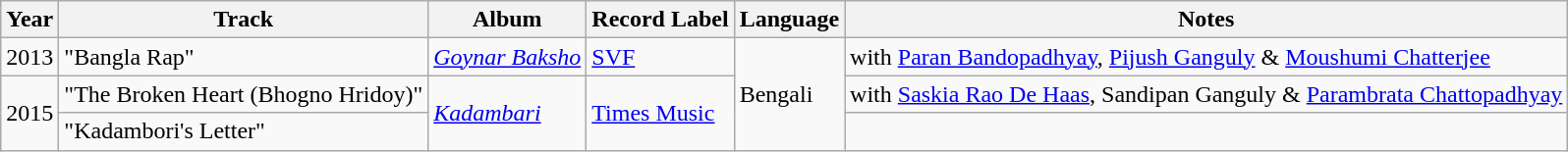<table class="wikitable">
<tr>
<th>Year</th>
<th>Track</th>
<th>Album</th>
<th>Record Label</th>
<th>Language</th>
<th>Notes</th>
</tr>
<tr>
<td>2013</td>
<td>"Bangla Rap"</td>
<td><em><a href='#'>Goynar Baksho</a></em></td>
<td><a href='#'>SVF</a></td>
<td rowspan="3">Bengali</td>
<td>with <a href='#'>Paran Bandopadhyay</a>, <a href='#'>Pijush Ganguly</a> & <a href='#'>Moushumi Chatterjee</a></td>
</tr>
<tr>
<td rowspan="2">2015</td>
<td>"The Broken Heart (Bhogno Hridoy)"</td>
<td rowspan="2"><em><a href='#'>Kadambari</a></em></td>
<td rowspan="2"><a href='#'>Times Music</a></td>
<td>with <a href='#'>Saskia Rao De Haas</a>, Sandipan Ganguly & <a href='#'>Parambrata Chattopadhyay</a></td>
</tr>
<tr>
<td>"Kadambori's Letter"</td>
<td></td>
</tr>
</table>
